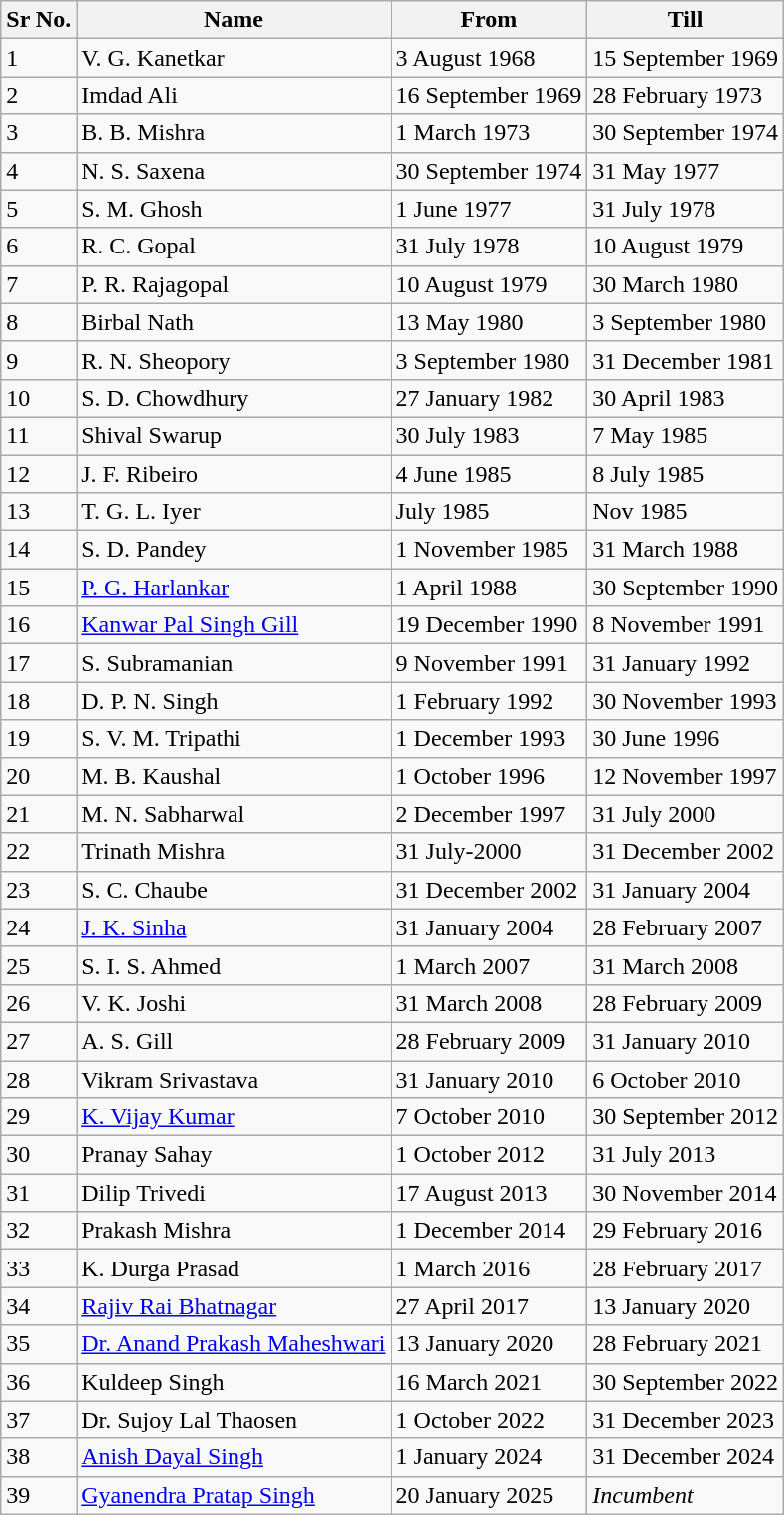<table class="wikitable sortable">
<tr>
<th>Sr No.</th>
<th>Name</th>
<th>From</th>
<th>Till</th>
</tr>
<tr>
<td>1</td>
<td>V. G. Kanetkar</td>
<td>3 August 1968</td>
<td>15 September 1969</td>
</tr>
<tr>
<td>2</td>
<td>Imdad Ali</td>
<td>16 September 1969</td>
<td>28 February 1973</td>
</tr>
<tr>
<td>3</td>
<td>B. B. Mishra</td>
<td>1 March 1973</td>
<td>30 September 1974</td>
</tr>
<tr>
<td>4</td>
<td>N. S. Saxena</td>
<td>30 September 1974</td>
<td>31 May 1977</td>
</tr>
<tr>
<td>5</td>
<td>S. M. Ghosh</td>
<td>1 June 1977</td>
<td>31 July 1978</td>
</tr>
<tr>
<td>6</td>
<td>R. C. Gopal</td>
<td>31 July 1978</td>
<td>10 August 1979</td>
</tr>
<tr>
<td>7</td>
<td>P. R. Rajagopal</td>
<td>10 August 1979</td>
<td>30 March 1980</td>
</tr>
<tr>
<td>8</td>
<td>Birbal Nath</td>
<td>13 May 1980</td>
<td>3 September 1980</td>
</tr>
<tr>
<td>9</td>
<td>R. N. Sheopory</td>
<td>3 September 1980</td>
<td>31 December 1981</td>
</tr>
<tr>
<td>10</td>
<td>S. D. Chowdhury</td>
<td>27 January 1982</td>
<td>30 April 1983</td>
</tr>
<tr>
<td>11</td>
<td>Shival Swarup</td>
<td>30 July 1983</td>
<td>7 May 1985</td>
</tr>
<tr>
<td>12</td>
<td>J. F. Ribeiro</td>
<td>4 June 1985</td>
<td>8 July 1985</td>
</tr>
<tr>
<td>13</td>
<td>T. G. L. Iyer</td>
<td>July 1985</td>
<td>Nov 1985</td>
</tr>
<tr>
<td>14</td>
<td>S. D. Pandey</td>
<td>1 November 1985</td>
<td>31 March 1988</td>
</tr>
<tr>
<td>15</td>
<td><a href='#'>P. G. Harlankar</a></td>
<td>1 April 1988</td>
<td>30 September 1990</td>
</tr>
<tr>
<td>16</td>
<td><a href='#'>Kanwar Pal Singh Gill</a></td>
<td>19 December 1990</td>
<td>8 November 1991</td>
</tr>
<tr>
<td>17</td>
<td>S. Subramanian</td>
<td>9 November 1991</td>
<td>31 January 1992</td>
</tr>
<tr>
<td>18</td>
<td>D. P. N. Singh</td>
<td>1 February 1992</td>
<td>30 November 1993</td>
</tr>
<tr>
<td>19</td>
<td>S. V. M. Tripathi</td>
<td>1 December 1993</td>
<td>30 June 1996</td>
</tr>
<tr>
<td>20</td>
<td>M. B. Kaushal</td>
<td>1 October 1996</td>
<td>12 November 1997</td>
</tr>
<tr>
<td>21</td>
<td>M. N. Sabharwal</td>
<td>2 December 1997</td>
<td>31 July 2000</td>
</tr>
<tr>
<td>22</td>
<td>Trinath Mishra</td>
<td>31 July-2000</td>
<td>31 December 2002</td>
</tr>
<tr>
<td>23</td>
<td>S. C. Chaube</td>
<td>31 December 2002</td>
<td>31 January 2004</td>
</tr>
<tr>
<td>24</td>
<td><a href='#'>J. K. Sinha</a></td>
<td>31 January 2004</td>
<td>28 February 2007</td>
</tr>
<tr>
<td>25</td>
<td>S. I. S. Ahmed</td>
<td>1 March 2007</td>
<td>31 March 2008</td>
</tr>
<tr>
<td>26</td>
<td>V. K. Joshi</td>
<td>31 March 2008</td>
<td>28 February 2009</td>
</tr>
<tr>
<td>27</td>
<td>A. S. Gill</td>
<td>28 February 2009</td>
<td>31 January 2010</td>
</tr>
<tr>
<td>28</td>
<td>Vikram Srivastava</td>
<td>31 January 2010</td>
<td>6 October 2010</td>
</tr>
<tr>
<td>29</td>
<td><a href='#'>K. Vijay Kumar</a></td>
<td>7 October 2010</td>
<td>30 September 2012</td>
</tr>
<tr>
<td>30</td>
<td>Pranay Sahay</td>
<td>1 October 2012</td>
<td>31 July 2013</td>
</tr>
<tr>
<td>31</td>
<td>Dilip Trivedi</td>
<td>17 August 2013</td>
<td>30 November 2014</td>
</tr>
<tr>
<td>32</td>
<td>Prakash Mishra</td>
<td>1 December 2014</td>
<td>29 February 2016</td>
</tr>
<tr>
<td>33</td>
<td>K. Durga Prasad</td>
<td>1 March 2016</td>
<td>28 February 2017</td>
</tr>
<tr>
<td>34</td>
<td><a href='#'>Rajiv Rai Bhatnagar</a></td>
<td>27 April 2017</td>
<td>13 January 2020</td>
</tr>
<tr>
<td>35</td>
<td><a href='#'>Dr. Anand Prakash Maheshwari</a></td>
<td>13 January 2020</td>
<td>28 February 2021</td>
</tr>
<tr>
<td>36</td>
<td>Kuldeep Singh</td>
<td>16 March 2021</td>
<td>30 September 2022</td>
</tr>
<tr>
<td>37</td>
<td>Dr. Sujoy Lal Thaosen</td>
<td>1 October 2022</td>
<td>31 December 2023</td>
</tr>
<tr>
<td>38</td>
<td><a href='#'>Anish Dayal Singh</a></td>
<td>1 January 2024</td>
<td>31 December 2024</td>
</tr>
<tr>
<td>39</td>
<td><a href='#'>Gyanendra Pratap Singh</a></td>
<td>20 January 2025</td>
<td><em>Incumbent</em></td>
</tr>
</table>
